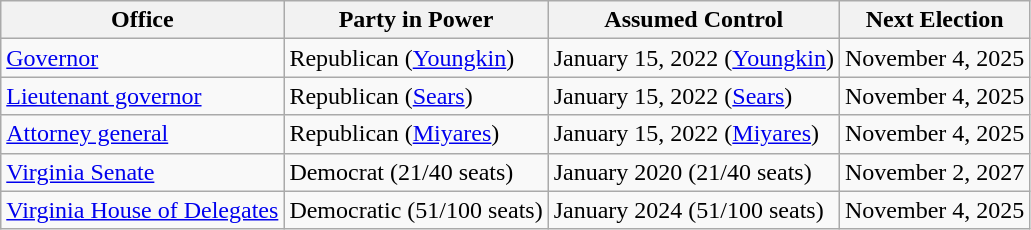<table class="wikitable">
<tr>
<th>Office</th>
<th>Party in Power</th>
<th>Assumed Control</th>
<th>Next Election</th>
</tr>
<tr>
<td><a href='#'>Governor</a></td>
<td>Republican (<a href='#'>Youngkin</a>)</td>
<td>January 15, 2022 (<a href='#'>Youngkin</a>)</td>
<td>November 4, 2025</td>
</tr>
<tr>
<td><a href='#'>Lieutenant governor</a></td>
<td>Republican (<a href='#'>Sears</a>)</td>
<td>January 15, 2022 (<a href='#'>Sears</a>)</td>
<td>November 4, 2025</td>
</tr>
<tr>
<td><a href='#'>Attorney general</a></td>
<td>Republican (<a href='#'>Miyares</a>)</td>
<td>January 15, 2022 (<a href='#'>Miyares</a>)</td>
<td>November 4, 2025</td>
</tr>
<tr>
<td><a href='#'>Virginia Senate</a></td>
<td>Democrat (21/40 seats)</td>
<td>January 2020 (21/40 seats)</td>
<td>November 2, 2027</td>
</tr>
<tr>
<td><a href='#'>Virginia House of Delegates</a></td>
<td>Democratic (51/100 seats)</td>
<td>January 2024 (51/100 seats)</td>
<td>November 4, 2025</td>
</tr>
</table>
